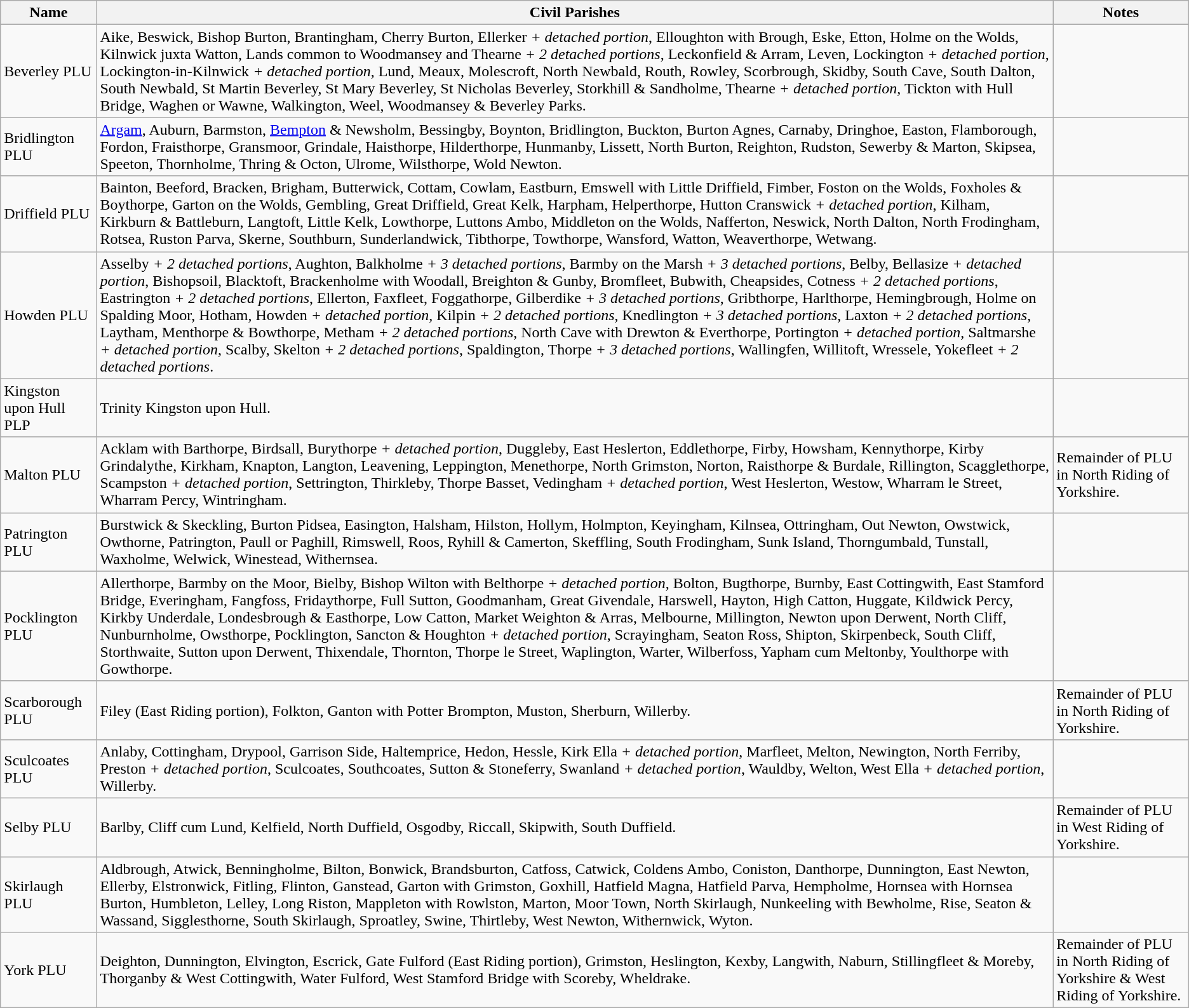<table class="wikitable">
<tr>
<th>Name</th>
<th>Civil Parishes</th>
<th>Notes</th>
</tr>
<tr>
<td>Beverley PLU</td>
<td>Aike, Beswick, Bishop Burton, Brantingham, Cherry Burton, Ellerker <em>+ detached portion</em>, Elloughton with Brough, Eske, Etton, Holme on the Wolds, Kilnwick juxta Watton, Lands common to Woodmansey and Thearne <em>+ 2 detached portions</em>, Leckonfield & Arram, Leven, Lockington <em>+ detached portion</em>, Lockington-in-Kilnwick <em>+ detached portion</em>, Lund, Meaux, Molescroft, North Newbald, Routh, Rowley, Scorbrough, Skidby, South Cave, South Dalton, South Newbald, St Martin Beverley, St Mary Beverley, St Nicholas Beverley, Storkhill & Sandholme, Thearne <em>+ detached portion</em>, Tickton with Hull Bridge, Waghen or Wawne, Walkington, Weel, Woodmansey & Beverley Parks.</td>
<td></td>
</tr>
<tr>
<td>Bridlington PLU</td>
<td><a href='#'>Argam</a>, Auburn, Barmston, <a href='#'>Bempton</a> & Newsholm, Bessingby, Boynton, Bridlington, Buckton, Burton Agnes, Carnaby, Dringhoe, Easton, Flamborough, Fordon, Fraisthorpe, Gransmoor, Grindale, Haisthorpe, Hilderthorpe, Hunmanby, Lissett, North Burton, Reighton, Rudston, Sewerby & Marton, Skipsea, Speeton, Thornholme, Thring & Octon, Ulrome, Wilsthorpe, Wold Newton.</td>
<td></td>
</tr>
<tr>
<td>Driffield PLU</td>
<td>Bainton, Beeford, Bracken, Brigham, Butterwick, Cottam, Cowlam, Eastburn, Emswell with Little Driffield, Fimber, Foston on the Wolds, Foxholes & Boythorpe, Garton on the Wolds, Gembling, Great Driffield, Great Kelk, Harpham, Helperthorpe, Hutton Cranswick <em>+ detached portion</em>, Kilham, Kirkburn & Battleburn, Langtoft, Little Kelk, Lowthorpe, Luttons Ambo, Middleton on the Wolds, Nafferton, Neswick, North Dalton, North Frodingham, Rotsea, Ruston Parva, Skerne, Southburn, Sunderlandwick, Tibthorpe, Towthorpe, Wansford, Watton, Weaverthorpe, Wetwang.</td>
<td></td>
</tr>
<tr>
<td>Howden PLU</td>
<td>Asselby <em>+ 2 detached portions</em>, Aughton, Balkholme <em>+ 3 detached portions</em>, Barmby on the Marsh <em>+ 3 detached portions</em>, Belby, Bellasize <em>+ detached portion</em>, Bishopsoil, Blacktoft, Brackenholme with Woodall, Breighton & Gunby, Bromfleet, Bubwith, Cheapsides, Cotness <em>+ 2 detached portions</em>, Eastrington <em>+ 2 detached portions</em>, Ellerton, Faxfleet, Foggathorpe, Gilberdike <em>+ 3 detached portions</em>, Gribthorpe, Harlthorpe, Hemingbrough, Holme on Spalding Moor, Hotham, Howden <em>+ detached portion</em>, Kilpin <em>+ 2 detached portions</em>, Knedlington <em>+ 3 detached portions</em>, Laxton <em>+ 2 detached portions</em>, Laytham, Menthorpe & Bowthorpe, Metham <em>+ 2 detached portions</em>, North Cave with Drewton & Everthorpe, Portington <em>+ detached portion</em>, Saltmarshe <em>+ detached portion</em>, Scalby, Skelton <em>+ 2 detached portions</em>, Spaldington, Thorpe <em>+ 3 detached portions</em>, Wallingfen, Willitoft, Wressele, Yokefleet <em>+ 2 detached portions</em>.</td>
<td></td>
</tr>
<tr>
<td>Kingston upon Hull PLP</td>
<td>Trinity Kingston upon Hull.</td>
<td></td>
</tr>
<tr>
<td>Malton PLU</td>
<td>Acklam with Barthorpe, Birdsall, Burythorpe <em>+ detached portion</em>, Duggleby, East Heslerton, Eddlethorpe, Firby, Howsham, Kennythorpe, Kirby Grindalythe, Kirkham, Knapton, Langton, Leavening, Leppington, Menethorpe, North Grimston, Norton, Raisthorpe & Burdale, Rillington, Scagglethorpe, Scampston <em>+ detached portion</em>, Settrington, Thirkleby, Thorpe Basset, Vedingham <em>+ detached portion</em>, West Heslerton, Westow, Wharram le Street, Wharram Percy, Wintringham.</td>
<td>Remainder of PLU in North Riding of Yorkshire.</td>
</tr>
<tr>
<td>Patrington PLU</td>
<td>Burstwick & Skeckling, Burton Pidsea, Easington, Halsham, Hilston, Hollym, Holmpton, Keyingham, Kilnsea, Ottringham, Out Newton, Owstwick, Owthorne, Patrington, Paull or Paghill, Rimswell, Roos, Ryhill & Camerton, Skeffling, South Frodingham, Sunk Island, Thorngumbald, Tunstall, Waxholme, Welwick, Winestead, Withernsea.</td>
<td></td>
</tr>
<tr>
<td>Pocklington PLU</td>
<td>Allerthorpe, Barmby on the Moor, Bielby, Bishop Wilton with Belthorpe <em>+ detached portion</em>, Bolton, Bugthorpe, Burnby, East Cottingwith, East Stamford Bridge, Everingham, Fangfoss, Fridaythorpe, Full Sutton, Goodmanham, Great Givendale, Harswell, Hayton, High Catton, Huggate, Kildwick Percy, Kirkby Underdale, Londesbrough & Easthorpe, Low Catton, Market Weighton & Arras, Melbourne, Millington, Newton upon Derwent, North Cliff, Nunburnholme, Owsthorpe, Pocklington, Sancton & Houghton <em>+ detached portion</em>, Scrayingham, Seaton Ross, Shipton, Skirpenbeck, South Cliff, Storthwaite, Sutton upon Derwent, Thixendale, Thornton, Thorpe le Street, Waplington, Warter, Wilberfoss, Yapham cum Meltonby, Youlthorpe with Gowthorpe.</td>
<td></td>
</tr>
<tr>
<td>Scarborough PLU</td>
<td>Filey (East Riding portion), Folkton, Ganton with Potter Brompton, Muston, Sherburn, Willerby.</td>
<td>Remainder of PLU in North Riding of Yorkshire.</td>
</tr>
<tr>
<td>Sculcoates PLU</td>
<td>Anlaby, Cottingham, Drypool, Garrison Side, Haltemprice, Hedon, Hessle, Kirk Ella <em>+ detached portion</em>, Marfleet, Melton, Newington, North Ferriby, Preston <em>+ detached portion</em>, Sculcoates, Southcoates, Sutton & Stoneferry, Swanland <em>+ detached portion</em>, Wauldby, Welton, West Ella <em>+ detached portion</em>, Willerby.</td>
<td></td>
</tr>
<tr>
<td>Selby PLU</td>
<td>Barlby, Cliff cum Lund, Kelfield, North Duffield, Osgodby, Riccall, Skipwith, South Duffield.</td>
<td>Remainder of PLU in West Riding of Yorkshire.</td>
</tr>
<tr>
<td>Skirlaugh PLU</td>
<td>Aldbrough, Atwick, Benningholme, Bilton, Bonwick, Brandsburton, Catfoss, Catwick, Coldens Ambo, Coniston, Danthorpe, Dunnington, East Newton, Ellerby, Elstronwick, Fitling, Flinton, Ganstead, Garton with Grimston, Goxhill, Hatfield Magna, Hatfield Parva, Hempholme, Hornsea with Hornsea Burton, Humbleton, Lelley, Long Riston, Mappleton with Rowlston, Marton, Moor Town, North Skirlaugh, Nunkeeling with Bewholme, Rise, Seaton & Wassand, Sigglesthorne, South Skirlaugh, Sproatley, Swine, Thirtleby, West Newton, Withernwick, Wyton.</td>
<td></td>
</tr>
<tr>
<td>York PLU</td>
<td>Deighton, Dunnington, Elvington, Escrick, Gate Fulford (East Riding portion), Grimston, Heslington, Kexby, Langwith, Naburn, Stillingfleet & Moreby, Thorganby & West Cottingwith, Water Fulford, West Stamford Bridge with Scoreby, Wheldrake.</td>
<td>Remainder of PLU in North Riding of Yorkshire & West Riding of Yorkshire.</td>
</tr>
</table>
